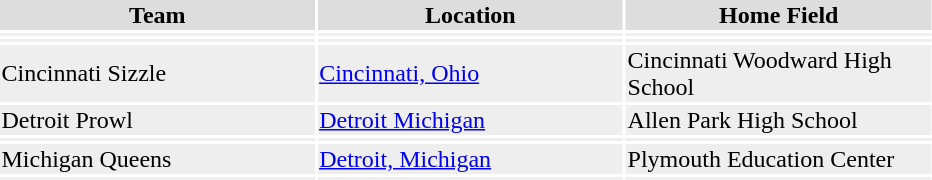<table width=625>
<tr bgcolor="#dddddd">
<th width=34%><strong>Team</strong></th>
<th width=33%><strong>Location</strong></th>
<th width=33%><strong>Home Field</strong></th>
</tr>
<tr bgcolor="#eeeeee">
<td></td>
<td></td>
<td></td>
</tr>
<tr bgcolor="#eeeeee">
<td></td>
<td></td>
<td></td>
</tr>
<tr bgcolor="#eeeeee">
<td>Cincinnati Sizzle</td>
<td><a href='#'>Cincinnati, Ohio</a></td>
<td>Cincinnati Woodward High School</td>
</tr>
<tr bgcolor="#eeeeee">
<td>Detroit Prowl</td>
<td><a href='#'>Detroit Michigan</a></td>
<td>Allen Park High School</td>
</tr>
<tr bgcolor="#eeeeee">
<td></td>
<td></td>
<td></td>
</tr>
<tr bgcolor="#eeeeee">
<td>Michigan Queens</td>
<td><a href='#'>Detroit, Michigan</a></td>
<td>Plymouth Education Center</td>
</tr>
<tr bgcolor="#eeeeee">
<td></td>
<td></td>
<td></td>
</tr>
</table>
